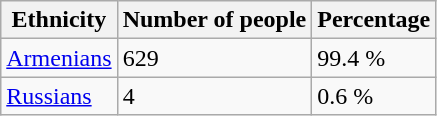<table class="wikitable">
<tr>
<th>Ethnicity</th>
<th>Number of people</th>
<th>Percentage</th>
</tr>
<tr>
<td><a href='#'>Armenians</a></td>
<td>629</td>
<td>99.4 %</td>
</tr>
<tr>
<td><a href='#'>Russians</a></td>
<td>4</td>
<td>0.6 %</td>
</tr>
</table>
